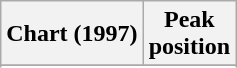<table class="wikitable sortable">
<tr>
<th align="left">Chart (1997)</th>
<th align="center">Peak<br>position</th>
</tr>
<tr>
</tr>
<tr>
</tr>
</table>
